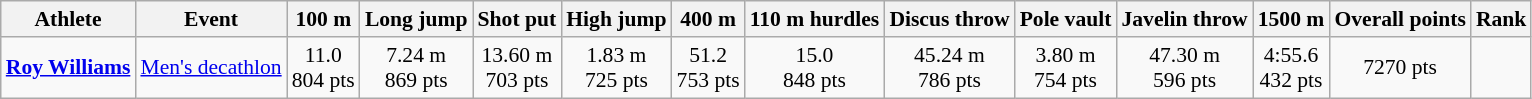<table class=wikitable style="font-size:90%">
<tr>
<th>Athlete</th>
<th>Event</th>
<th>100 m</th>
<th>Long jump</th>
<th>Shot put</th>
<th>High jump</th>
<th>400 m</th>
<th>110 m hurdles</th>
<th>Discus throw</th>
<th>Pole vault</th>
<th>Javelin throw</th>
<th>1500 m</th>
<th>Overall points</th>
<th>Rank</th>
</tr>
<tr align=center>
<td align=left><strong><a href='#'>Roy Williams</a></strong></td>
<td align=left><a href='#'>Men's decathlon</a></td>
<td>11.0<br>804 pts</td>
<td>7.24 m<br>869 pts</td>
<td>13.60 m<br>703 pts</td>
<td>1.83 m<br>725 pts</td>
<td>51.2<br>753 pts</td>
<td>15.0<br>848 pts</td>
<td>45.24 m<br>786 pts</td>
<td>3.80 m<br>754 pts</td>
<td>47.30 m<br>596 pts</td>
<td>4:55.6<br>432 pts</td>
<td>7270 pts <strong></strong></td>
<td></td>
</tr>
</table>
